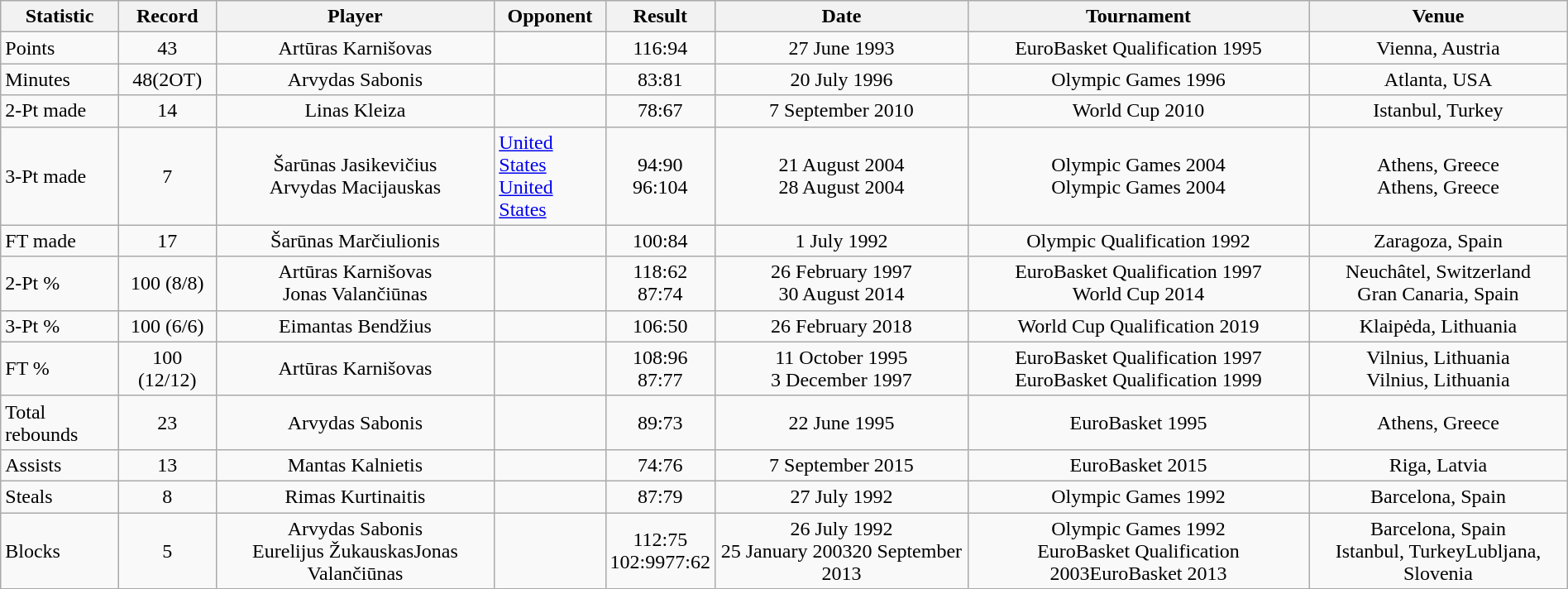<table class="wikitable centre" style="text-align:center; width:100%; font-size:100%;">
<tr>
<th>Statistic</th>
<th>Record</th>
<th>Player</th>
<th>Opponent</th>
<th>Result</th>
<th>Date</th>
<th>Tournament</th>
<th>Venue</th>
</tr>
<tr>
<td style="text-align: left;">Points</td>
<td>43</td>
<td>Artūras Karnišovas</td>
<td style="text-align: left;"></td>
<td>116:94</td>
<td>27 June 1993</td>
<td>EuroBasket Qualification 1995</td>
<td>Vienna, Austria</td>
</tr>
<tr>
<td style="text-align: left;">Minutes</td>
<td>48(2OT)</td>
<td>Arvydas Sabonis</td>
<td style="text-align: left;"></td>
<td>83:81</td>
<td>20 July 1996</td>
<td>Olympic Games 1996</td>
<td>Atlanta, USA</td>
</tr>
<tr>
<td style="text-align: left;">2-Pt made</td>
<td>14</td>
<td>Linas Kleiza</td>
<td style="text-align: left;"></td>
<td>78:67</td>
<td>7 September 2010</td>
<td>World Cup 2010</td>
<td>Istanbul, Turkey</td>
</tr>
<tr>
<td style="text-align: left;">3-Pt made</td>
<td>7</td>
<td>Šarūnas Jasikevičius<br>Arvydas Macijauskas</td>
<td style="text-align: left;"> <a href='#'>United States</a><br> <a href='#'>United States</a></td>
<td>94:90<br>96:104</td>
<td>21 August 2004<br>28 August 2004</td>
<td>Olympic Games 2004<br>Olympic Games 2004</td>
<td>Athens, Greece<br>Athens, Greece</td>
</tr>
<tr>
<td style="text-align: left;">FT made</td>
<td>17</td>
<td>Šarūnas Marčiulionis</td>
<td style="text-align: left;"></td>
<td>100:84</td>
<td>1 July 1992</td>
<td>Olympic Qualification 1992</td>
<td>Zaragoza, Spain</td>
</tr>
<tr>
<td style="text-align: left;">2-Pt %</td>
<td>100 (8/8)</td>
<td>Artūras Karnišovas<br>Jonas Valančiūnas</td>
<td style="text-align: left;"><br></td>
<td>118:62<br>87:74</td>
<td>26 February 1997<br>30 August 2014</td>
<td>EuroBasket Qualification 1997<br>World Cup 2014</td>
<td>Neuchâtel, Switzerland<br>Gran Canaria, Spain</td>
</tr>
<tr>
<td style="text-align: left;">3-Pt %</td>
<td>100 (6/6)</td>
<td>Eimantas Bendžius</td>
<td style="text-align: left;"></td>
<td>106:50</td>
<td>26 February 2018</td>
<td>World Cup Qualification 2019</td>
<td>Klaipėda, Lithuania</td>
</tr>
<tr>
<td style="text-align: left;">FT %</td>
<td>100 (12/12)</td>
<td>Artūras Karnišovas</td>
<td style="text-align: left;"><br></td>
<td>108:96<br>87:77</td>
<td>11 October 1995<br>3 December 1997</td>
<td>EuroBasket Qualification 1997<br>EuroBasket Qualification 1999</td>
<td>Vilnius, Lithuania<br>Vilnius, Lithuania</td>
</tr>
<tr>
<td style="text-align: left;">Total rebounds</td>
<td>23</td>
<td>Arvydas Sabonis</td>
<td style="text-align: left;"></td>
<td>89:73</td>
<td>22 June 1995</td>
<td>EuroBasket 1995</td>
<td>Athens, Greece</td>
</tr>
<tr>
<td style="text-align: left;">Assists</td>
<td>13</td>
<td>Mantas Kalnietis</td>
<td style="text-align: left;"></td>
<td>74:76</td>
<td>7 September 2015</td>
<td>EuroBasket 2015</td>
<td>Riga, Latvia</td>
</tr>
<tr>
<td style="text-align: left;">Steals</td>
<td>8</td>
<td>Rimas Kurtinaitis</td>
<td style="text-align: left;"></td>
<td>87:79</td>
<td>27 July 1992</td>
<td>Olympic Games 1992</td>
<td>Barcelona, Spain</td>
</tr>
<tr>
<td style="text-align: left;">Blocks</td>
<td>5</td>
<td>Arvydas Sabonis<br>Eurelijus ŽukauskasJonas Valančiūnas</td>
<td style="text-align: left;"><br></td>
<td>112:75<br>102:9977:62</td>
<td>26 July 1992<br>25 January 200320 September 2013</td>
<td>Olympic Games 1992<br>EuroBasket Qualification 2003EuroBasket 2013</td>
<td>Barcelona, Spain<br>Istanbul, TurkeyLubljana, Slovenia</td>
</tr>
</table>
